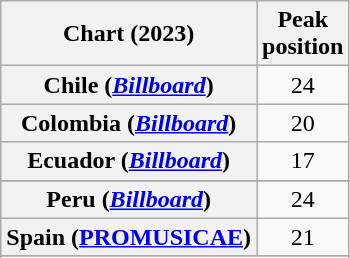<table class="wikitable sortable plainrowheaders" style="text-align:center">
<tr>
<th scope="col">Chart (2023)</th>
<th scope="col">Peak<br>position</th>
</tr>
<tr>
<th scope="row">Chile (<em><a href='#'>Billboard</a></em>)</th>
<td>24</td>
</tr>
<tr>
<th scope="row">Colombia (<em><a href='#'>Billboard</a></em>)</th>
<td>20</td>
</tr>
<tr>
<th scope="row">Ecuador (<em><a href='#'>Billboard</a></em>)</th>
<td>17</td>
</tr>
<tr>
</tr>
<tr>
<th scope="row">Peru (<em><a href='#'>Billboard</a></em>)</th>
<td>24</td>
</tr>
<tr>
<th scope="row">Spain (<a href='#'>PROMUSICAE</a>)</th>
<td>21</td>
</tr>
<tr>
</tr>
<tr>
</tr>
</table>
